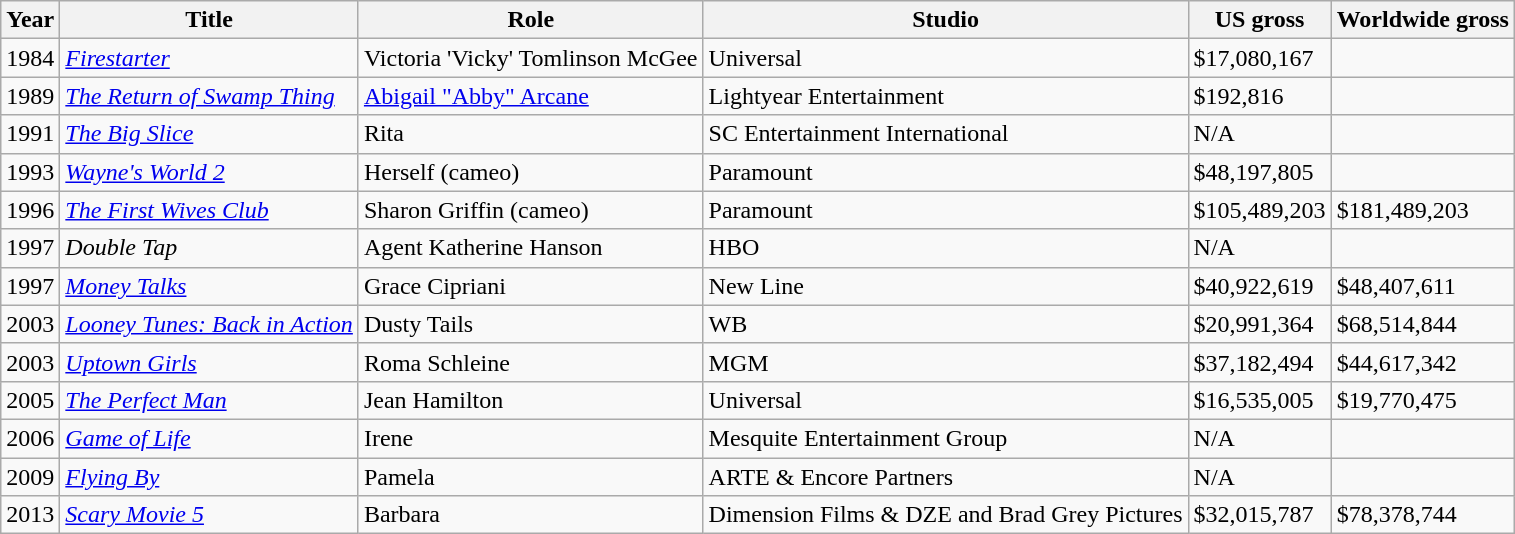<table class="wikitable sortable">
<tr>
<th>Year</th>
<th>Title</th>
<th>Role</th>
<th>Studio</th>
<th>US gross</th>
<th>Worldwide gross</th>
</tr>
<tr>
<td>1984</td>
<td><em><a href='#'>Firestarter</a></em></td>
<td>Victoria 'Vicky' Tomlinson McGee</td>
<td>Universal</td>
<td>$17,080,167</td>
<td></td>
</tr>
<tr>
<td>1989</td>
<td><em><a href='#'>The Return of Swamp Thing</a></em></td>
<td><a href='#'>Abigail "Abby" Arcane</a></td>
<td>Lightyear Entertainment</td>
<td>$192,816</td>
<td></td>
</tr>
<tr>
<td>1991</td>
<td><em><a href='#'>The Big Slice</a></em></td>
<td>Rita</td>
<td>SC Entertainment International</td>
<td>N/A</td>
<td></td>
</tr>
<tr>
<td>1993</td>
<td><em><a href='#'>Wayne's World 2</a></em></td>
<td>Herself (cameo)</td>
<td>Paramount</td>
<td>$48,197,805</td>
<td></td>
</tr>
<tr>
<td>1996</td>
<td><em><a href='#'>The First Wives Club</a></em></td>
<td>Sharon Griffin (cameo)</td>
<td>Paramount</td>
<td>$105,489,203</td>
<td>$181,489,203</td>
</tr>
<tr>
<td>1997</td>
<td><em>Double Tap</em></td>
<td>Agent Katherine Hanson</td>
<td>HBO</td>
<td>N/A</td>
<td></td>
</tr>
<tr>
<td>1997</td>
<td><em><a href='#'>Money Talks</a></em></td>
<td>Grace Cipriani</td>
<td>New Line</td>
<td>$40,922,619</td>
<td>$48,407,611</td>
</tr>
<tr>
<td>2003</td>
<td><em><a href='#'>Looney Tunes: Back in Action</a></em></td>
<td>Dusty Tails</td>
<td>WB</td>
<td>$20,991,364</td>
<td>$68,514,844</td>
</tr>
<tr>
<td>2003</td>
<td><em><a href='#'>Uptown Girls</a></em></td>
<td>Roma Schleine</td>
<td>MGM</td>
<td>$37,182,494</td>
<td>$44,617,342</td>
</tr>
<tr>
<td>2005</td>
<td><em><a href='#'>The Perfect Man</a></em></td>
<td>Jean Hamilton</td>
<td>Universal</td>
<td>$16,535,005</td>
<td>$19,770,475</td>
</tr>
<tr>
<td>2006</td>
<td><em><a href='#'>Game of Life</a></em></td>
<td>Irene</td>
<td>Mesquite Entertainment Group</td>
<td>N/A</td>
<td></td>
</tr>
<tr>
<td>2009</td>
<td><em><a href='#'>Flying By</a></em></td>
<td>Pamela</td>
<td>ARTE & Encore Partners</td>
<td>N/A</td>
<td></td>
</tr>
<tr>
<td>2013</td>
<td><em><a href='#'>Scary Movie 5</a></em></td>
<td>Barbara</td>
<td>Dimension Films & DZE and Brad Grey Pictures</td>
<td>$32,015,787</td>
<td>$78,378,744</td>
</tr>
</table>
